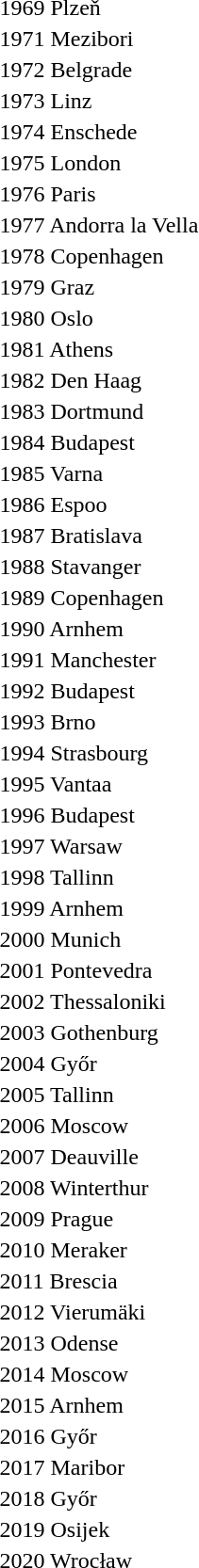<table>
<tr>
<td>1969 Plzeň</td>
<td></td>
<td></td>
<td></td>
</tr>
<tr>
<td>1971 Mezibori</td>
<td></td>
<td></td>
<td></td>
</tr>
<tr>
<td>1972 Belgrade</td>
<td></td>
<td></td>
<td></td>
</tr>
<tr>
<td>1973 Linz</td>
<td></td>
<td></td>
<td></td>
</tr>
<tr>
<td>1974 Enschede</td>
<td></td>
<td></td>
<td></td>
</tr>
<tr>
<td>1975 London</td>
<td></td>
<td></td>
<td></td>
</tr>
<tr>
<td>1976 Paris</td>
<td></td>
<td></td>
<td></td>
</tr>
<tr>
<td>1977 Andorra la Vella</td>
<td></td>
<td></td>
<td></td>
</tr>
<tr>
<td>1978 Copenhagen</td>
<td></td>
<td></td>
<td></td>
</tr>
<tr>
<td>1979 Graz</td>
<td></td>
<td></td>
<td></td>
</tr>
<tr>
<td>1980 Oslo</td>
<td></td>
<td></td>
<td></td>
</tr>
<tr>
<td>1981 Athens</td>
<td></td>
<td></td>
<td></td>
</tr>
<tr>
<td>1982 Den Haag</td>
<td></td>
<td></td>
<td></td>
</tr>
<tr>
<td>1983 Dortmund</td>
<td></td>
<td></td>
<td></td>
</tr>
<tr>
<td>1984 Budapest</td>
<td></td>
<td></td>
<td></td>
</tr>
<tr>
<td>1985 Varna</td>
<td></td>
<td></td>
<td></td>
</tr>
<tr>
<td>1986 Espoo</td>
<td></td>
<td></td>
<td></td>
</tr>
<tr>
<td>1987 Bratislava</td>
<td></td>
<td></td>
<td></td>
</tr>
<tr>
<td>1988 Stavanger</td>
<td></td>
<td></td>
<td></td>
</tr>
<tr>
<td>1989 Copenhagen</td>
<td></td>
<td></td>
<td></td>
</tr>
<tr>
<td>1990 Arnhem</td>
<td></td>
<td></td>
<td></td>
</tr>
<tr>
<td>1991 Manchester</td>
<td></td>
<td></td>
<td></td>
</tr>
<tr>
<td>1992 Budapest</td>
<td></td>
<td></td>
<td></td>
</tr>
<tr>
<td>1993 Brno</td>
<td></td>
<td></td>
<td></td>
</tr>
<tr>
<td>1994 Strasbourg</td>
<td></td>
<td></td>
<td></td>
</tr>
<tr>
<td>1995 Vantaa</td>
<td></td>
<td></td>
<td></td>
</tr>
<tr>
<td>1996 Budapest</td>
<td></td>
<td></td>
<td></td>
</tr>
<tr>
<td>1997 Warsaw</td>
<td></td>
<td></td>
<td></td>
</tr>
<tr>
<td>1998 Tallinn</td>
<td></td>
<td></td>
<td></td>
</tr>
<tr>
<td>1999 Arnhem</td>
<td></td>
<td></td>
<td></td>
</tr>
<tr>
<td>2000 Munich</td>
<td></td>
<td></td>
<td></td>
</tr>
<tr>
<td>2001 Pontevedra</td>
<td></td>
<td></td>
<td></td>
</tr>
<tr>
<td>2002 Thessaloniki</td>
<td></td>
<td></td>
<td></td>
</tr>
<tr>
<td>2003 Gothenburg</td>
<td></td>
<td></td>
<td></td>
</tr>
<tr>
<td>2004 Győr</td>
<td></td>
<td></td>
<td></td>
</tr>
<tr>
<td>2005 Tallinn</td>
<td></td>
<td></td>
<td></td>
</tr>
<tr>
<td>2006 Moscow</td>
<td></td>
<td></td>
<td></td>
</tr>
<tr>
<td>2007 Deauville</td>
<td></td>
<td></td>
<td></td>
</tr>
<tr>
<td>2008 Winterthur</td>
<td></td>
<td></td>
<td></td>
</tr>
<tr>
<td>2009 Prague</td>
<td></td>
<td></td>
<td></td>
</tr>
<tr>
<td>2010 Meraker</td>
<td></td>
<td></td>
<td></td>
</tr>
<tr>
<td>2011 Brescia</td>
<td></td>
<td></td>
<td></td>
</tr>
<tr>
<td>2012 Vierumäki</td>
<td></td>
<td></td>
<td></td>
</tr>
<tr>
<td>2013 Odense</td>
<td></td>
<td></td>
<td></td>
</tr>
<tr>
<td>2014 Moscow</td>
<td></td>
<td></td>
<td></td>
</tr>
<tr>
<td>2015 Arnhem</td>
<td></td>
<td></td>
<td></td>
</tr>
<tr>
<td>2016 Győr</td>
<td></td>
<td></td>
<td></td>
</tr>
<tr>
<td>2017 Maribor</td>
<td></td>
<td></td>
<td></td>
</tr>
<tr>
<td>2018 Győr</td>
<td></td>
<td></td>
<td></td>
</tr>
<tr>
<td>2019 Osijek</td>
<td></td>
<td></td>
<td></td>
</tr>
<tr>
<td>2020 Wrocław</td>
<td></td>
<td></td>
<td></td>
</tr>
</table>
